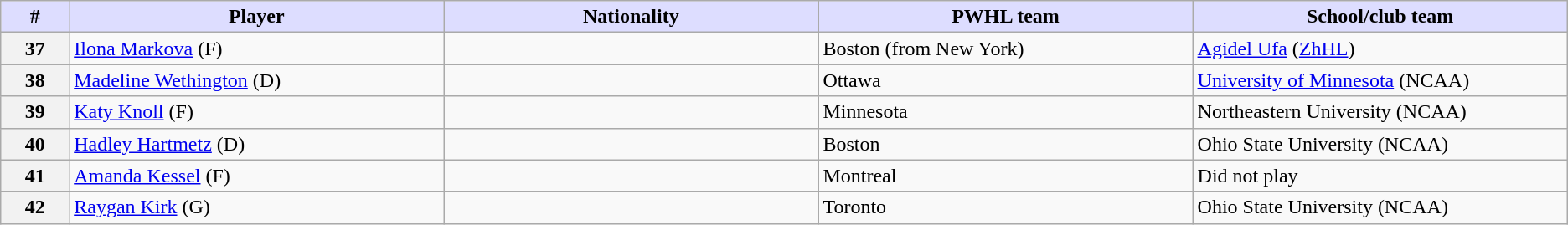<table class="wikitable">
<tr>
<th style="background:#ddf; width:2.75%;">#</th>
<th style="background:#ddf; width:15.0%;">Player</th>
<th style="background:#ddf; width:15.0%;">Nationality</th>
<th style="background:#ddf; width:15.0%;">PWHL team</th>
<th style="background:#ddf; width:15.0%;">School/club team</th>
</tr>
<tr>
<th>37</th>
<td><a href='#'>Ilona Markova</a> (F)</td>
<td></td>
<td>Boston (from New York)</td>
<td><a href='#'>Agidel Ufa</a> (<a href='#'>ZhHL</a>)</td>
</tr>
<tr>
<th>38</th>
<td><a href='#'>Madeline Wethington</a> (D)</td>
<td></td>
<td>Ottawa</td>
<td><a href='#'>University of Minnesota</a> (NCAA)</td>
</tr>
<tr>
<th>39</th>
<td><a href='#'>Katy Knoll</a> (F)</td>
<td></td>
<td>Minnesota</td>
<td>Northeastern University (NCAA)</td>
</tr>
<tr>
<th>40</th>
<td><a href='#'>Hadley Hartmetz</a> (D)</td>
<td></td>
<td>Boston</td>
<td>Ohio State University (NCAA)</td>
</tr>
<tr>
<th>41</th>
<td><a href='#'>Amanda Kessel</a> (F)</td>
<td></td>
<td>Montreal</td>
<td>Did not play</td>
</tr>
<tr>
<th>42</th>
<td><a href='#'>Raygan Kirk</a> (G)</td>
<td></td>
<td>Toronto</td>
<td>Ohio State University (NCAA)</td>
</tr>
</table>
